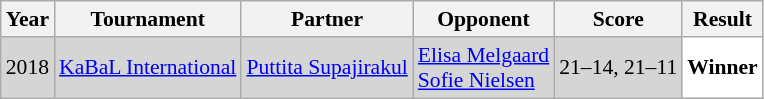<table class="sortable wikitable" style="font-size: 90%;">
<tr>
<th>Year</th>
<th>Tournament</th>
<th>Partner</th>
<th>Opponent</th>
<th>Score</th>
<th>Result</th>
</tr>
<tr style="background:#D5D5D5">
<td align="center">2018</td>
<td align="left"><a href='#'>KaBaL International</a></td>
<td align="left"> <a href='#'>Puttita Supajirakul</a></td>
<td align="left"> <a href='#'>Elisa Melgaard</a><br> <a href='#'>Sofie Nielsen</a></td>
<td align="left">21–14, 21–11</td>
<td style="text-align:left; background:white"> <strong>Winner</strong></td>
</tr>
</table>
